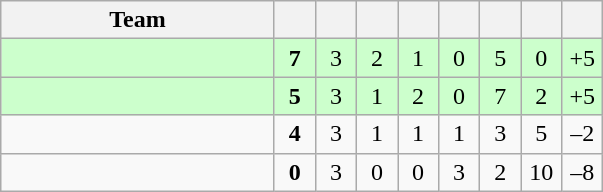<table class="wikitable" style="text-align:center">
<tr>
<th width="175">Team</th>
<th width="20"></th>
<th width="20"></th>
<th width="20"></th>
<th width="20"></th>
<th width="20"></th>
<th width="20"></th>
<th width="20"></th>
<th width="20"></th>
</tr>
<tr bgcolor=#CCFFCC>
<td align=left></td>
<td><strong>7</strong></td>
<td>3</td>
<td>2</td>
<td>1</td>
<td>0</td>
<td>5</td>
<td>0</td>
<td>+5</td>
</tr>
<tr bgcolor=#CCFFCC>
<td align=left></td>
<td><strong>5</strong></td>
<td>3</td>
<td>1</td>
<td>2</td>
<td>0</td>
<td>7</td>
<td>2</td>
<td>+5</td>
</tr>
<tr>
<td align=left></td>
<td><strong>4</strong></td>
<td>3</td>
<td>1</td>
<td>1</td>
<td>1</td>
<td>3</td>
<td>5</td>
<td>–2</td>
</tr>
<tr>
<td align=left></td>
<td><strong>0</strong></td>
<td>3</td>
<td>0</td>
<td>0</td>
<td>3</td>
<td>2</td>
<td>10</td>
<td>–8</td>
</tr>
</table>
